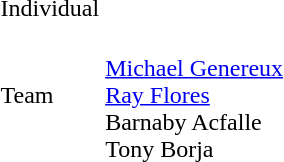<table>
<tr>
<td>Individual</td>
<td></td>
<td></td>
<td></td>
</tr>
<tr>
<td>Team</td>
<td nowrap><br><a href='#'>Michael Genereux</a><br><a href='#'>Ray Flores</a><br>Barnaby Acfalle<br>Tony Borja</td>
<td nowrap></td>
<td nowrap></td>
</tr>
</table>
